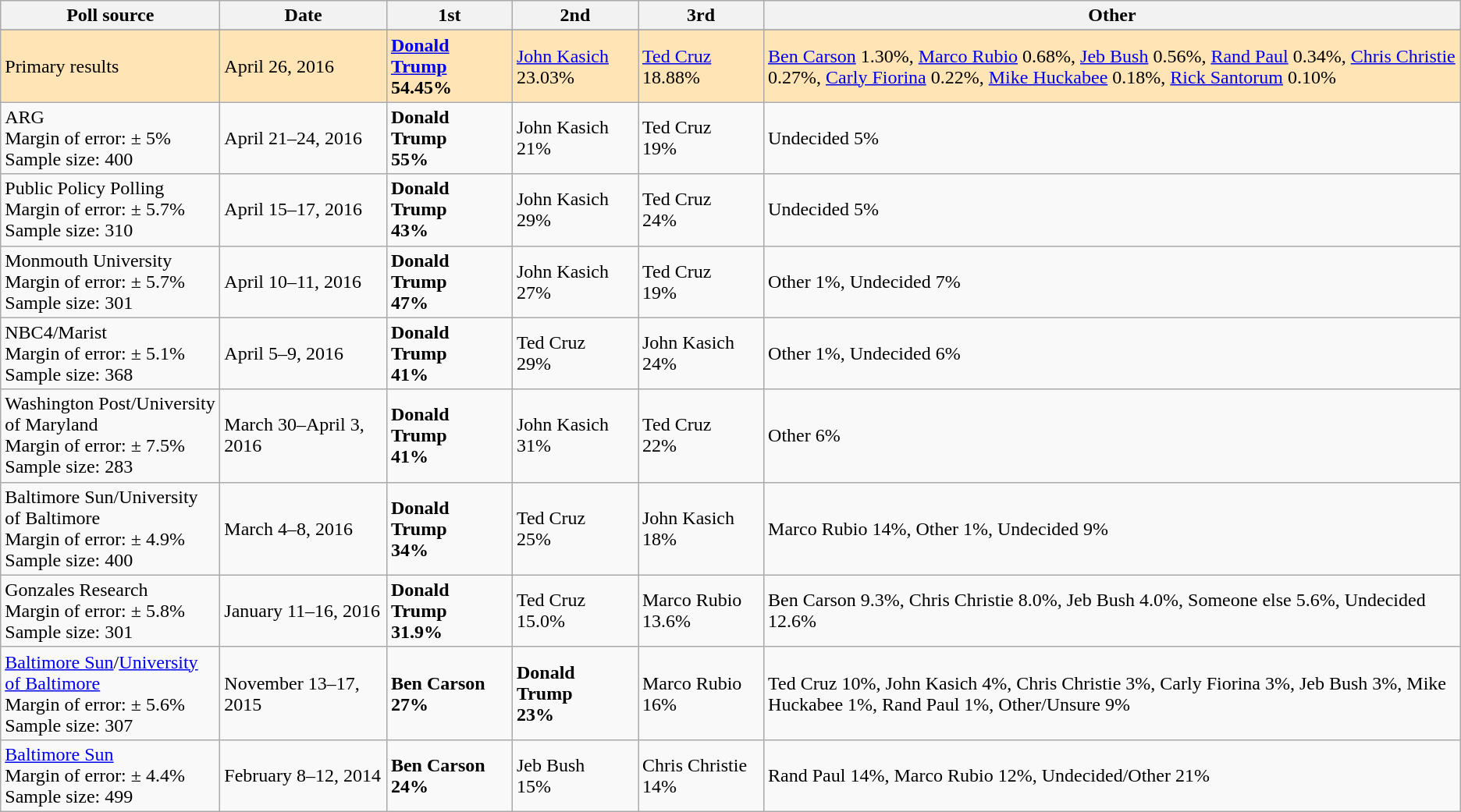<table class="wikitable">
<tr>
<th style="width:180px;">Poll source</th>
<th style="width:135px;">Date</th>
<th style="width:100px;">1st</th>
<th style="width:100px;">2nd</th>
<th style="width:100px;">3rd</th>
<th>Other</th>
</tr>
<tr>
</tr>
<tr style="background:Moccasin;">
<td>Primary results</td>
<td>April 26, 2016</td>
<td><strong><a href='#'>Donald Trump</a><br>54.45%</strong></td>
<td><a href='#'>John Kasich</a><br>23.03%</td>
<td><a href='#'>Ted Cruz</a><br>18.88%</td>
<td><a href='#'>Ben Carson</a> 1.30%, <a href='#'>Marco Rubio</a> 0.68%, <a href='#'>Jeb Bush</a> 0.56%, <a href='#'>Rand Paul</a> 0.34%, <a href='#'>Chris Christie</a> 0.27%, <a href='#'>Carly Fiorina</a> 0.22%, <a href='#'>Mike Huckabee</a> 0.18%, <a href='#'>Rick Santorum</a> 0.10%</td>
</tr>
<tr>
<td>ARG<br>Margin of error: ± 5%
<br>Sample size: 400</td>
<td>April 21–24, 2016</td>
<td><strong>Donald Trump<br>55%</strong></td>
<td>John Kasich<br>21%</td>
<td>Ted Cruz<br>19%</td>
<td>Undecided 5%</td>
</tr>
<tr>
<td>Public Policy Polling<br>Margin of error: ± 5.7%
<br>Sample size: 310</td>
<td>April 15–17, 2016</td>
<td><strong>Donald Trump<br>43%</strong></td>
<td>John Kasich<br>29%</td>
<td>Ted Cruz<br>24%</td>
<td>Undecided 5%</td>
</tr>
<tr>
<td>Monmouth University<br>Margin of error: ± 5.7%
<br>Sample size: 301</td>
<td>April 10–11, 2016</td>
<td><strong>Donald Trump<br>47%</strong></td>
<td>John Kasich<br>27%</td>
<td>Ted Cruz<br>19%</td>
<td>Other 1%, Undecided 7%</td>
</tr>
<tr>
<td>NBC4/Marist<br>Margin of error: ± 5.1%
<br>Sample size: 368</td>
<td>April 5–9, 2016</td>
<td><strong>Donald Trump<br>41%</strong></td>
<td>Ted Cruz<br>29%</td>
<td>John Kasich<br>24%</td>
<td>Other 1%, Undecided 6%</td>
</tr>
<tr>
<td>Washington Post/University of Maryland<br>Margin of error: ± 7.5%
<br>Sample size: 283</td>
<td>March 30–April 3, 2016</td>
<td><strong>Donald Trump<br>41%</strong></td>
<td>John Kasich<br>31%</td>
<td>Ted Cruz<br>22%</td>
<td>Other 6%</td>
</tr>
<tr>
<td>Baltimore Sun/University of Baltimore<br>Margin of error: ± 4.9%
<br>Sample size: 400</td>
<td>March 4–8, 2016</td>
<td><strong>Donald Trump<br>34%</strong></td>
<td>Ted Cruz<br>25%</td>
<td>John Kasich<br>18%</td>
<td>Marco Rubio 14%, Other 1%, Undecided 9%</td>
</tr>
<tr>
<td>Gonzales Research<br>Margin of error: ± 5.8%
<br>Sample size: 301</td>
<td>January 11–16, 2016</td>
<td><strong>Donald Trump<br>31.9%</strong></td>
<td>Ted Cruz<br>15.0%</td>
<td>Marco Rubio<br>13.6%</td>
<td>Ben Carson 9.3%, Chris Christie 8.0%, Jeb Bush 4.0%, Someone else 5.6%, Undecided 12.6%</td>
</tr>
<tr>
<td><a href='#'>Baltimore Sun</a>/<a href='#'>University of Baltimore</a><br>Margin of error: ± 5.6%
<br>Sample size: 307</td>
<td>November 13–17, 2015</td>
<td><strong>Ben Carson<br>27%</strong></td>
<td><strong>Donald Trump<br>23%</strong></td>
<td>Marco Rubio<br>16%</td>
<td>Ted Cruz 10%, John Kasich 4%, Chris Christie 3%, Carly Fiorina 3%, Jeb Bush 3%, Mike Huckabee 1%, Rand Paul 1%, Other/Unsure 9%</td>
</tr>
<tr>
<td><a href='#'>Baltimore Sun</a><br>Margin of error: ± 4.4%
<br>Sample size: 499</td>
<td>February 8–12, 2014</td>
<td><strong>Ben Carson<br>24%</strong></td>
<td>Jeb Bush<br>15%</td>
<td>Chris Christie<br>14%</td>
<td>Rand Paul 14%, Marco Rubio 12%, Undecided/Other 21%</td>
</tr>
</table>
